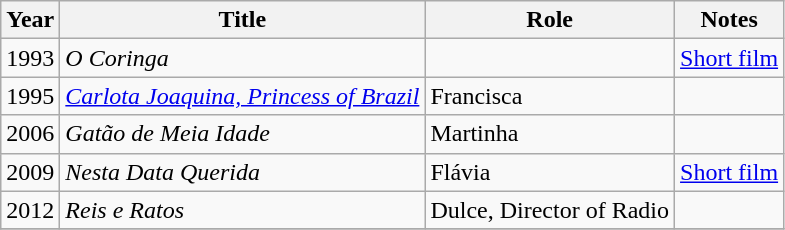<table class="wikitable">
<tr>
<th>Year</th>
<th>Title</th>
<th>Role</th>
<th>Notes</th>
</tr>
<tr>
<td>1993</td>
<td><em>O Coringa</em></td>
<td></td>
<td><a href='#'>Short film</a></td>
</tr>
<tr>
<td>1995</td>
<td><em><a href='#'>Carlota Joaquina, Princess of Brazil</a></em></td>
<td>Francisca</td>
<td></td>
</tr>
<tr>
<td>2006</td>
<td><em>Gatão de Meia Idade</em></td>
<td>Martinha</td>
<td></td>
</tr>
<tr>
<td>2009</td>
<td><em>Nesta Data Querida</em></td>
<td>Flávia</td>
<td><a href='#'>Short film</a></td>
</tr>
<tr>
<td>2012</td>
<td><em>Reis e Ratos</em></td>
<td>Dulce, Director of Radio</td>
<td></td>
</tr>
<tr>
</tr>
</table>
